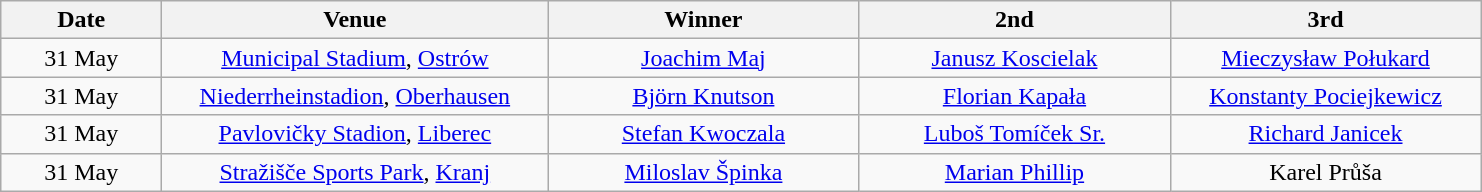<table class=wikitable style="text-align:center">
<tr>
<th width=100>Date</th>
<th width=250>Venue</th>
<th width=200>Winner</th>
<th width=200>2nd</th>
<th width=200>3rd</th>
</tr>
<tr>
<td align=center>31 May</td>
<td> <a href='#'>Municipal Stadium</a>, <a href='#'>Ostrów</a></td>
<td><a href='#'>Joachim Maj</a></td>
<td><a href='#'>Janusz Koscielak</a></td>
<td><a href='#'>Mieczysław Połukard</a></td>
</tr>
<tr>
<td align=center>31 May</td>
<td> <a href='#'>Niederrheinstadion</a>, <a href='#'>Oberhausen</a></td>
<td><a href='#'>Björn Knutson</a></td>
<td><a href='#'>Florian Kapała</a></td>
<td><a href='#'>Konstanty Pociejkewicz</a></td>
</tr>
<tr>
<td align=center>31 May</td>
<td> <a href='#'>Pavlovičky Stadion</a>, <a href='#'>Liberec</a></td>
<td><a href='#'>Stefan Kwoczala</a></td>
<td><a href='#'>Luboš Tomíček Sr.</a></td>
<td><a href='#'>Richard Janicek</a></td>
</tr>
<tr>
<td align=center>31 May</td>
<td> <a href='#'>Stražišče Sports Park</a>, <a href='#'>Kranj</a></td>
<td><a href='#'>Miloslav Špinka</a></td>
<td><a href='#'>Marian Phillip</a></td>
<td>Karel Průša</td>
</tr>
</table>
